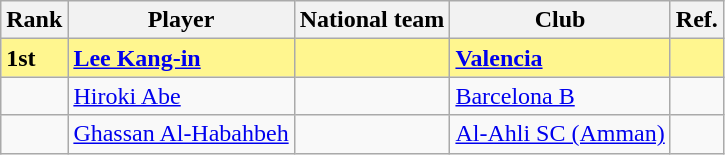<table class="wikitable">
<tr>
<th>Rank</th>
<th>Player</th>
<th>National team</th>
<th>Club</th>
<th>Ref.</th>
</tr>
<tr bgcolor="#FFF68F">
<td><strong>1st</strong></td>
<td><strong><a href='#'>Lee Kang-in</a></strong></td>
<td><strong></strong></td>
<td> <strong><a href='#'>Valencia</a></strong></td>
<td></td>
</tr>
<tr>
<td></td>
<td><a href='#'>Hiroki Abe</a></td>
<td></td>
<td> <a href='#'>Barcelona B</a></td>
<td></td>
</tr>
<tr>
<td></td>
<td><a href='#'>Ghassan Al-Habahbeh</a></td>
<td></td>
<td> <a href='#'>Al-Ahli SC (Amman)</a></td>
<td></td>
</tr>
</table>
